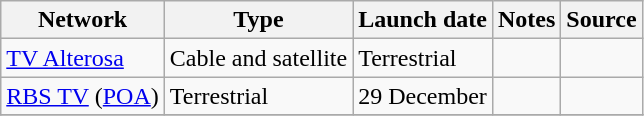<table class="wikitable sortable">
<tr>
<th>Network</th>
<th>Type</th>
<th>Launch date</th>
<th>Notes</th>
<th>Source</th>
</tr>
<tr>
<td><a href='#'>TV Alterosa</a></td>
<td>Cable and satellite</td>
<td>Terrestrial</td>
<td></td>
<td></td>
</tr>
<tr>
<td><a href='#'>RBS TV</a> (<a href='#'>POA</a>)</td>
<td>Terrestrial</td>
<td>29 December</td>
<td></td>
<td></td>
</tr>
<tr>
</tr>
</table>
